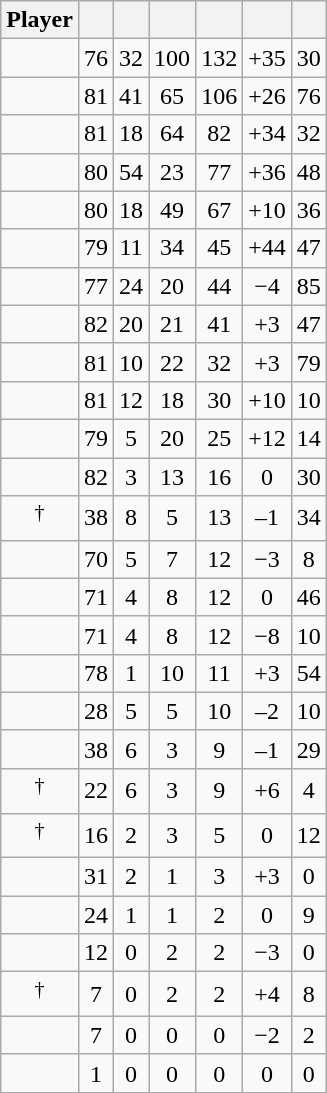<table class="wikitable sortable" style="text-align:center;">
<tr>
<th>Player</th>
<th></th>
<th></th>
<th></th>
<th></th>
<th data-sort-type="number"></th>
<th></th>
</tr>
<tr>
<td></td>
<td>76</td>
<td>32</td>
<td>100</td>
<td>132</td>
<td>+35</td>
<td>30</td>
</tr>
<tr>
<td></td>
<td>81</td>
<td>41</td>
<td>65</td>
<td>106</td>
<td>+26</td>
<td>76</td>
</tr>
<tr>
<td></td>
<td>81</td>
<td>18</td>
<td>64</td>
<td>82</td>
<td>+34</td>
<td>32</td>
</tr>
<tr>
<td></td>
<td>80</td>
<td>54</td>
<td>23</td>
<td>77</td>
<td>+36</td>
<td>48</td>
</tr>
<tr>
<td></td>
<td>80</td>
<td>18</td>
<td>49</td>
<td>67</td>
<td>+10</td>
<td>36</td>
</tr>
<tr>
<td></td>
<td>79</td>
<td>11</td>
<td>34</td>
<td>45</td>
<td>+44</td>
<td>47</td>
</tr>
<tr>
<td></td>
<td>77</td>
<td>24</td>
<td>20</td>
<td>44</td>
<td>−4</td>
<td>85</td>
</tr>
<tr>
<td></td>
<td>82</td>
<td>20</td>
<td>21</td>
<td>41</td>
<td>+3</td>
<td>47</td>
</tr>
<tr>
<td></td>
<td>81</td>
<td>10</td>
<td>22</td>
<td>32</td>
<td>+3</td>
<td>79</td>
</tr>
<tr>
<td></td>
<td>81</td>
<td>12</td>
<td>18</td>
<td>30</td>
<td>+10</td>
<td>10</td>
</tr>
<tr>
<td></td>
<td>79</td>
<td>5</td>
<td>20</td>
<td>25</td>
<td>+12</td>
<td>14</td>
</tr>
<tr>
<td></td>
<td>82</td>
<td>3</td>
<td>13</td>
<td>16</td>
<td>0</td>
<td>30</td>
</tr>
<tr>
<td><sup>†</sup></td>
<td>38</td>
<td>8</td>
<td>5</td>
<td>13</td>
<td>–1</td>
<td>34</td>
</tr>
<tr>
<td></td>
<td>70</td>
<td>5</td>
<td>7</td>
<td>12</td>
<td>−3</td>
<td>8</td>
</tr>
<tr>
<td></td>
<td>71</td>
<td>4</td>
<td>8</td>
<td>12</td>
<td>0</td>
<td>46</td>
</tr>
<tr>
<td></td>
<td>71</td>
<td>4</td>
<td>8</td>
<td>12</td>
<td>−8</td>
<td>10</td>
</tr>
<tr>
<td></td>
<td>78</td>
<td>1</td>
<td>10</td>
<td>11</td>
<td>+3</td>
<td>54</td>
</tr>
<tr>
<td></td>
<td>28</td>
<td>5</td>
<td>5</td>
<td>10</td>
<td>–2</td>
<td>10</td>
</tr>
<tr>
<td></td>
<td>38</td>
<td>6</td>
<td>3</td>
<td>9</td>
<td>–1</td>
<td>29</td>
</tr>
<tr>
<td><sup>†</sup></td>
<td>22</td>
<td>6</td>
<td>3</td>
<td>9</td>
<td>+6</td>
<td>4</td>
</tr>
<tr>
<td><sup>†</sup></td>
<td>16</td>
<td>2</td>
<td>3</td>
<td>5</td>
<td>0</td>
<td>12</td>
</tr>
<tr>
<td></td>
<td>31</td>
<td>2</td>
<td>1</td>
<td>3</td>
<td>+3</td>
<td>0</td>
</tr>
<tr>
<td></td>
<td>24</td>
<td>1</td>
<td>1</td>
<td>2</td>
<td>0</td>
<td>9</td>
</tr>
<tr>
<td></td>
<td>12</td>
<td>0</td>
<td>2</td>
<td>2</td>
<td>−3</td>
<td>0</td>
</tr>
<tr>
<td><sup>†</sup></td>
<td>7</td>
<td>0</td>
<td>2</td>
<td>2</td>
<td>+4</td>
<td>8</td>
</tr>
<tr>
<td></td>
<td>7</td>
<td>0</td>
<td>0</td>
<td>0</td>
<td>−2</td>
<td>2</td>
</tr>
<tr>
<td></td>
<td>1</td>
<td>0</td>
<td>0</td>
<td>0</td>
<td>0</td>
<td>0</td>
</tr>
<tr>
</tr>
</table>
